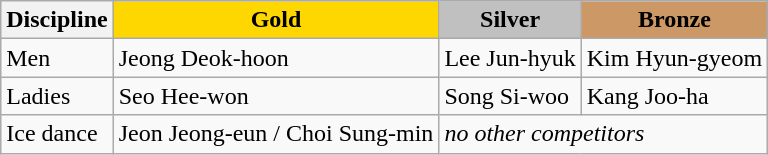<table class="wikitable">
<tr>
<th>Discipline</th>
<td align=center bgcolor=gold><strong>Gold</strong></td>
<td align=center bgcolor=silver><strong>Silver</strong></td>
<td align=center bgcolor=cc9966><strong>Bronze</strong></td>
</tr>
<tr>
<td>Men</td>
<td>Jeong Deok-hoon</td>
<td>Lee Jun-hyuk</td>
<td>Kim Hyun-gyeom</td>
</tr>
<tr>
<td>Ladies</td>
<td>Seo Hee-won</td>
<td>Song Si-woo</td>
<td>Kang Joo-ha</td>
</tr>
<tr>
<td>Ice dance</td>
<td>Jeon Jeong-eun / Choi Sung-min</td>
<td colspan=2><em>no other competitors</em></td>
</tr>
</table>
